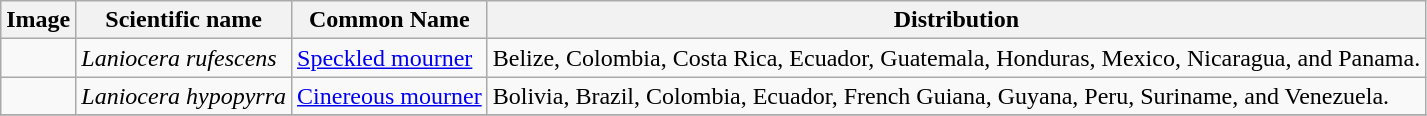<table class="wikitable">
<tr>
<th>Image</th>
<th>Scientific name</th>
<th>Common Name</th>
<th>Distribution</th>
</tr>
<tr>
<td></td>
<td><em>Laniocera rufescens</em></td>
<td><a href='#'>Speckled mourner</a></td>
<td>Belize, Colombia, Costa Rica, Ecuador, Guatemala, Honduras, Mexico, Nicaragua, and Panama.</td>
</tr>
<tr>
<td></td>
<td><em>Laniocera hypopyrra</em></td>
<td><a href='#'>Cinereous mourner</a></td>
<td>Bolivia, Brazil, Colombia, Ecuador, French Guiana, Guyana, Peru, Suriname, and Venezuela.</td>
</tr>
<tr>
</tr>
</table>
